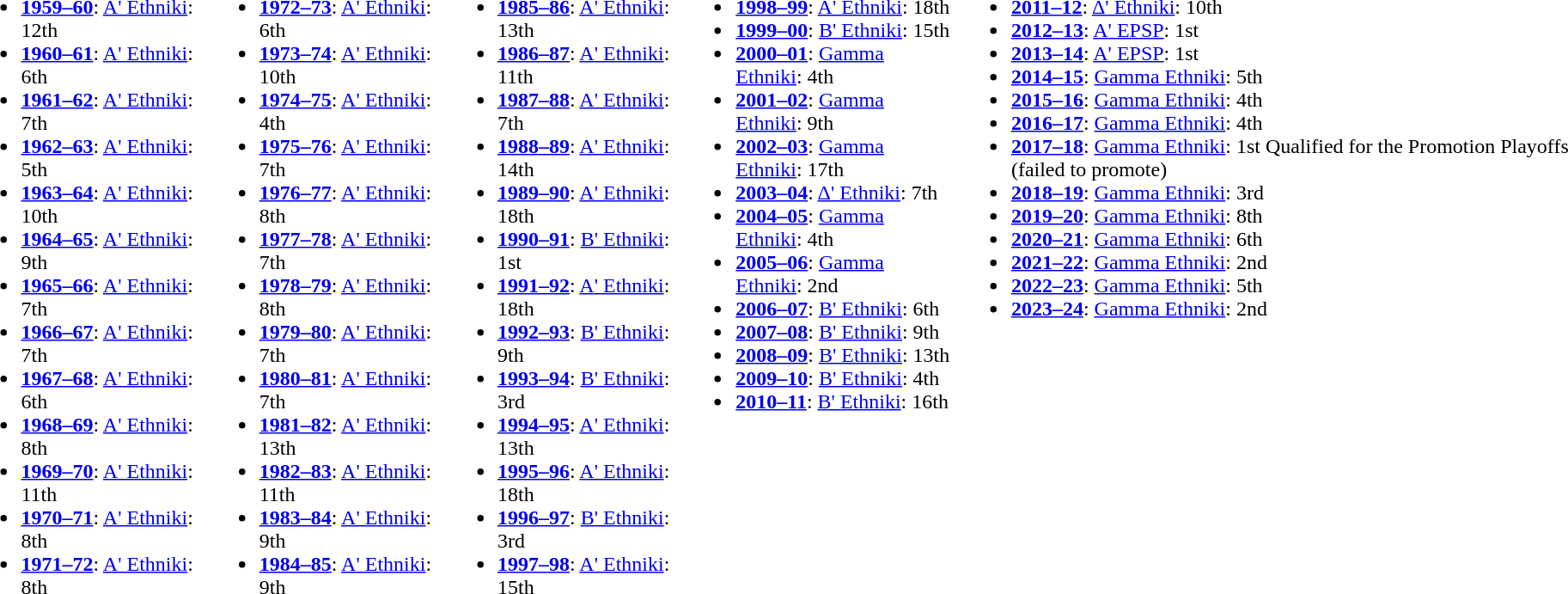<table>
<tr style="vertical-align: top;">
<td><br><ul><li><strong><a href='#'>1959–60</a></strong>: <a href='#'>A' Ethniki</a>: 12th</li><li><strong><a href='#'>1960–61</a></strong>: <a href='#'>A' Ethniki</a>: 6th</li><li><strong><a href='#'>1961–62</a></strong>: <a href='#'>A' Ethniki</a>: 7th</li><li><strong><a href='#'>1962–63</a></strong>: <a href='#'>A' Ethniki</a>: 5th</li><li><strong><a href='#'>1963–64</a></strong>: <a href='#'>A' Ethniki</a>: 10th</li><li><strong><a href='#'>1964–65</a></strong>: <a href='#'>A' Ethniki</a>: 9th</li><li><strong><a href='#'>1965–66</a></strong>: <a href='#'>A' Ethniki</a>: 7th</li><li><strong><a href='#'>1966–67</a></strong>: <a href='#'>A' Ethniki</a>: 7th</li><li><strong><a href='#'>1967–68</a></strong>: <a href='#'>A' Ethniki</a>: 6th</li><li><strong><a href='#'>1968–69</a></strong>: <a href='#'>A' Ethniki</a>: 8th</li><li><strong><a href='#'>1969–70</a></strong>: <a href='#'>A' Ethniki</a>: 11th</li><li><strong><a href='#'>1970–71</a></strong>: <a href='#'>A' Ethniki</a>: 8th</li><li><strong><a href='#'>1971–72</a></strong>: <a href='#'>A' Ethniki</a>: 8th</li></ul></td>
<td><br><ul><li><strong><a href='#'>1972–73</a></strong>: <a href='#'>A' Ethniki</a>: 6th</li><li><strong><a href='#'>1973–74</a></strong>: <a href='#'>A' Ethniki</a>: 10th</li><li><strong><a href='#'>1974–75</a></strong>: <a href='#'>A' Ethniki</a>: 4th</li><li><strong><a href='#'>1975–76</a></strong>: <a href='#'>A' Ethniki</a>: 7th</li><li><strong><a href='#'>1976–77</a></strong>: <a href='#'>A' Ethniki</a>: 8th</li><li><strong><a href='#'>1977–78</a></strong>: <a href='#'>A' Ethniki</a>: 7th</li><li><strong><a href='#'>1978–79</a></strong>: <a href='#'>A' Ethniki</a>: 8th</li><li><strong><a href='#'>1979–80</a></strong>: <a href='#'>A' Ethniki</a>: 7th</li><li><strong><a href='#'>1980–81</a></strong>: <a href='#'>A' Ethniki</a>: 7th</li><li><strong><a href='#'>1981–82</a></strong>: <a href='#'>A' Ethniki</a>: 13th</li><li><strong><a href='#'>1982–83</a></strong>: <a href='#'>A' Ethniki</a>: 11th</li><li><strong><a href='#'>1983–84</a></strong>: <a href='#'>A' Ethniki</a>: 9th</li><li><strong><a href='#'>1984–85</a></strong>: <a href='#'>A' Ethniki</a>: 9th</li></ul></td>
<td><br><ul><li><strong><a href='#'>1985–86</a></strong>: <a href='#'>A' Ethniki</a>: 13th</li><li><strong><a href='#'>1986–87</a></strong>: <a href='#'>A' Ethniki</a>: 11th</li><li><strong><a href='#'>1987–88</a></strong>: <a href='#'>A' Ethniki</a>: 7th</li><li><strong><a href='#'>1988–89</a></strong>: <a href='#'>A' Ethniki</a>: 14th</li><li><strong><a href='#'>1989–90</a></strong>: <a href='#'>A' Ethniki</a>: 18th</li><li><strong><a href='#'>1990–91</a></strong>: <a href='#'>B' Ethniki</a>: 1st</li><li><strong><a href='#'>1991–92</a></strong>: <a href='#'>A' Ethniki</a>: 18th</li><li><strong><a href='#'>1992–93</a></strong>: <a href='#'>B' Ethniki</a>: 9th</li><li><strong><a href='#'>1993–94</a></strong>: <a href='#'>B' Ethniki</a>: 3rd</li><li><strong><a href='#'>1994–95</a></strong>: <a href='#'>A' Ethniki</a>: 13th</li><li><strong><a href='#'>1995–96</a></strong>: <a href='#'>A' Ethniki</a>: 18th</li><li><strong><a href='#'>1996–97</a></strong>: <a href='#'>B' Ethniki</a>: 3rd</li><li><strong><a href='#'>1997–98</a></strong>: <a href='#'>A' Ethniki</a>: 15th</li></ul></td>
<td><br><ul><li><strong><a href='#'>1998–99</a></strong>: <a href='#'>A' Ethniki</a>: 18th</li><li><strong><a href='#'>1999–00</a></strong>: <a href='#'>B' Ethniki</a>: 15th</li><li><strong><a href='#'>2000–01</a></strong>: <a href='#'>Gamma Ethniki</a>: 4th</li><li><strong><a href='#'>2001–02</a></strong>: <a href='#'>Gamma Ethniki</a>: 9th</li><li><strong><a href='#'>2002–03</a></strong>: <a href='#'>Gamma Ethniki</a>: 17th</li><li><strong><a href='#'>2003–04</a></strong>: <a href='#'>Δ' Ethniki</a>: 7th</li><li><strong><a href='#'>2004–05</a></strong>: <a href='#'>Gamma Ethniki</a>: 4th</li><li><strong><a href='#'>2005–06</a></strong>: <a href='#'>Gamma Ethniki</a>: 2nd</li><li><strong><a href='#'>2006–07</a></strong>: <a href='#'>B' Ethniki</a>: 6th</li><li><strong><a href='#'>2007–08</a></strong>: <a href='#'>B' Ethniki</a>: 9th</li><li><strong><a href='#'>2008–09</a></strong>: <a href='#'>B' Ethniki</a>: 13th</li><li><strong><a href='#'>2009–10</a></strong>: <a href='#'>B' Ethniki</a>: 4th</li><li><strong><a href='#'>2010–11</a></strong>: <a href='#'>B' Ethniki</a>: 16th</li></ul></td>
<td><br><ul><li><strong><a href='#'>2011–12</a></strong>: <a href='#'>Δ' Ethniki</a>: 10th</li><li><strong><a href='#'>2012–13</a></strong>: <a href='#'>A' EPSP</a>: 1st</li><li><strong><a href='#'>2013–14</a></strong>: <a href='#'>A' EPSP</a>: 1st</li><li><strong><a href='#'>2014–15</a></strong>: <a href='#'>Gamma Ethniki</a>: 5th</li><li><strong><a href='#'>2015–16</a></strong>: <a href='#'>Gamma Ethniki</a>: 4th</li><li><strong><a href='#'>2016–17</a></strong>: <a href='#'>Gamma Ethniki</a>: 4th</li><li><strong><a href='#'>2017–18</a></strong>: <a href='#'>Gamma Ethniki</a>: 1st Qualified for the Promotion Playoffs (failed to promote)</li><li><strong><a href='#'>2018–19</a></strong>: <a href='#'>Gamma Ethniki</a>: 3rd</li><li><strong><a href='#'>2019–20</a></strong>: <a href='#'>Gamma Ethniki</a>: 8th</li><li><strong><a href='#'>2020–21</a></strong>: <a href='#'>Gamma Ethniki</a>: 6th</li><li><strong><a href='#'>2021–22</a></strong>: <a href='#'>Gamma Ethniki</a>: 2nd</li><li><strong><a href='#'>2022–23</a></strong>: <a href='#'>Gamma Ethniki</a>: 5th</li><li><strong><a href='#'>2023–24</a></strong>: <a href='#'>Gamma Ethniki</a>: 2nd</li></ul></td>
</tr>
</table>
